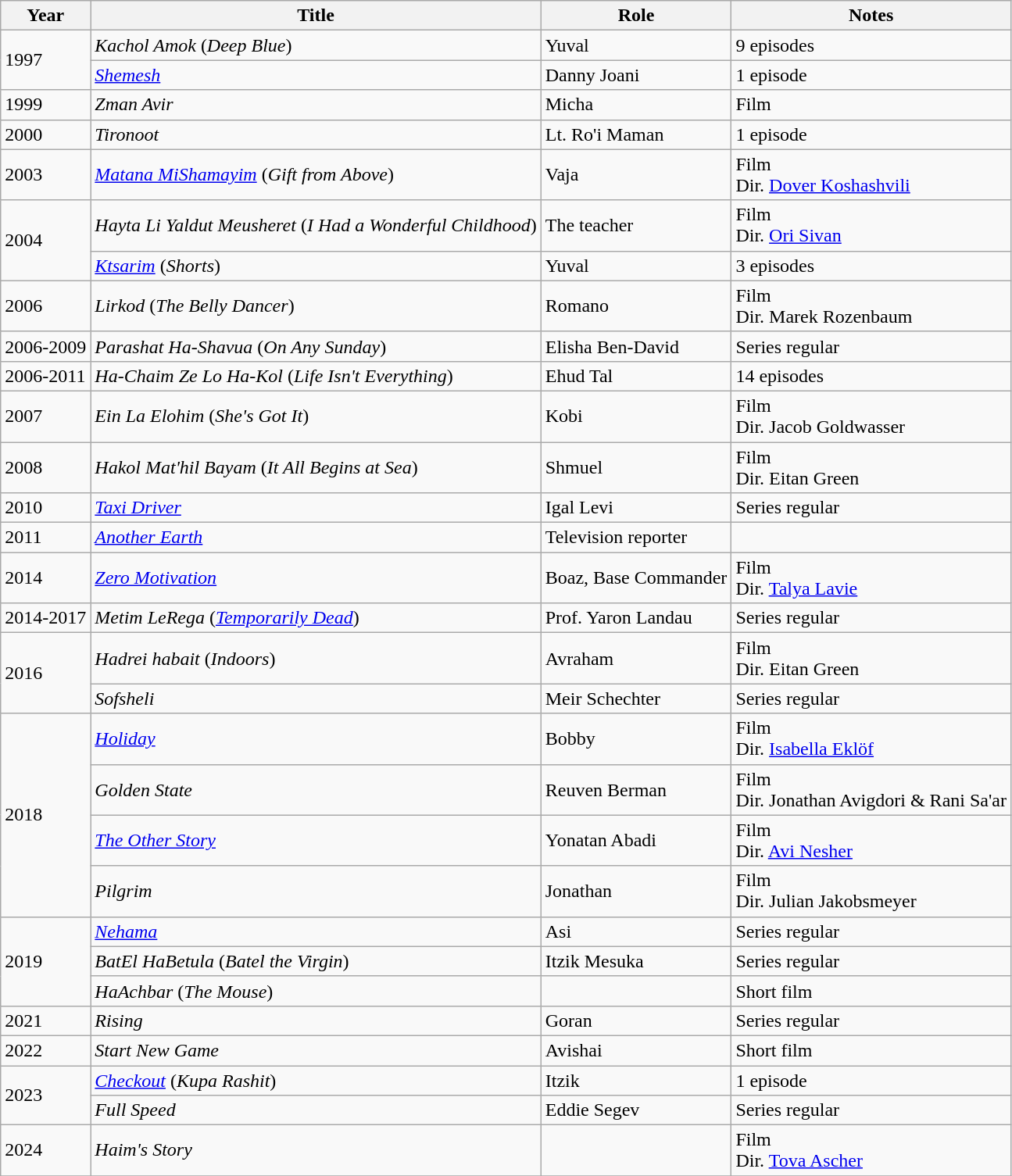<table class="wikitable sortable">
<tr>
<th>Year</th>
<th>Title</th>
<th>Role</th>
<th>Notes</th>
</tr>
<tr>
<td rowspan=2>1997</td>
<td><em>Kachol Amok</em> (<em>Deep Blue</em>)</td>
<td>Yuval</td>
<td>9 episodes</td>
</tr>
<tr>
<td><em><a href='#'>Shemesh</a></em></td>
<td>Danny Joani</td>
<td>1 episode</td>
</tr>
<tr>
<td>1999</td>
<td><em>Zman Avir</em></td>
<td>Micha</td>
<td>Film</td>
</tr>
<tr>
<td>2000</td>
<td><em>Tironoot</em></td>
<td>Lt. Ro'i Maman</td>
<td>1 episode</td>
</tr>
<tr>
<td>2003</td>
<td><em><a href='#'>Matana MiShamayim</a></em> (<em>Gift from Above</em>)</td>
<td>Vaja</td>
<td>Film<br>Dir. <a href='#'>Dover Koshashvili</a></td>
</tr>
<tr>
<td rowspan=2>2004</td>
<td><em>Hayta Li Yaldut Meusheret</em> (<em>I Had a Wonderful Childhood</em>)</td>
<td>The teacher</td>
<td>Film<br>Dir. <a href='#'>Ori Sivan</a></td>
</tr>
<tr>
<td><em><a href='#'>Ktsarim</a></em> (<em>Shorts</em>)</td>
<td>Yuval</td>
<td>3 episodes</td>
</tr>
<tr>
<td>2006</td>
<td><em>Lirkod</em> (<em>The Belly Dancer</em>)</td>
<td>Romano</td>
<td>Film<br>Dir. Marek Rozenbaum</td>
</tr>
<tr>
<td>2006-2009</td>
<td><em>Parashat Ha-Shavua</em> (<em>On Any Sunday</em>)</td>
<td>Elisha Ben-David</td>
<td>Series regular</td>
</tr>
<tr>
<td>2006-2011</td>
<td><em>Ha-Chaim Ze Lo Ha-Kol</em> (<em>Life Isn't Everything</em>)</td>
<td>Ehud Tal</td>
<td>14 episodes</td>
</tr>
<tr>
<td>2007</td>
<td><em>Ein La Elohim</em> (<em>She's Got It</em>)</td>
<td>Kobi</td>
<td>Film<br>Dir. Jacob Goldwasser</td>
</tr>
<tr>
<td>2008</td>
<td><em>Hakol Mat'hil Bayam</em> (<em>It All Begins at Sea</em>)</td>
<td>Shmuel</td>
<td>Film<br>Dir. Eitan Green</td>
</tr>
<tr>
<td>2010</td>
<td><em><a href='#'>Taxi Driver</a></em></td>
<td>Igal Levi</td>
<td>Series regular</td>
</tr>
<tr>
<td>2011</td>
<td><em><a href='#'>Another Earth</a></em></td>
<td>Television reporter</td>
<td></td>
</tr>
<tr>
<td>2014</td>
<td><em><a href='#'>Zero Motivation</a></em></td>
<td>Boaz, Base Commander</td>
<td>Film<br>Dir. <a href='#'>Talya Lavie</a></td>
</tr>
<tr>
<td>2014-2017</td>
<td><em>Metim LeRega</em> (<em><a href='#'>Temporarily Dead</a></em>)</td>
<td>Prof. Yaron Landau</td>
<td>Series regular</td>
</tr>
<tr>
<td rowspan=2>2016</td>
<td><em>Hadrei habait</em> (<em>Indoors</em>)</td>
<td>Avraham</td>
<td>Film<br>Dir. Eitan Green</td>
</tr>
<tr>
<td><em>Sofsheli</em></td>
<td>Meir Schechter</td>
<td>Series regular</td>
</tr>
<tr>
<td rowspan=4>2018</td>
<td><em><a href='#'>Holiday</a></em></td>
<td>Bobby</td>
<td>Film<br>Dir. <a href='#'>Isabella Eklöf</a></td>
</tr>
<tr>
<td><em>Golden State</em></td>
<td>Reuven Berman</td>
<td>Film<br>Dir. Jonathan Avigdori & Rani Sa'ar</td>
</tr>
<tr>
<td><em><a href='#'>The Other Story</a></em></td>
<td>Yonatan Abadi</td>
<td>Film<br>Dir. <a href='#'>Avi Nesher</a></td>
</tr>
<tr>
<td><em>Pilgrim</em></td>
<td>Jonathan</td>
<td>Film<br>Dir. Julian Jakobsmeyer</td>
</tr>
<tr>
<td rowspan=3>2019</td>
<td><em><a href='#'>Nehama</a></em></td>
<td>Asi</td>
<td>Series regular</td>
</tr>
<tr>
<td><em>BatEl HaBetula</em> (<em>Batel the Virgin</em>)</td>
<td>Itzik Mesuka</td>
<td>Series regular</td>
</tr>
<tr>
<td><em>HaAchbar</em> (<em>The Mouse</em>)</td>
<td></td>
<td>Short film</td>
</tr>
<tr>
<td>2021</td>
<td><em>Rising</em></td>
<td>Goran</td>
<td>Series regular</td>
</tr>
<tr>
<td>2022</td>
<td><em>Start New Game</em></td>
<td>Avishai</td>
<td>Short film</td>
</tr>
<tr>
<td rowspan=2>2023</td>
<td><em><a href='#'>Checkout</a></em> (<em>Kupa Rashit</em>)</td>
<td>Itzik</td>
<td>1 episode</td>
</tr>
<tr>
<td><em>Full Speed</em></td>
<td>Eddie Segev</td>
<td>Series regular</td>
</tr>
<tr>
<td>2024</td>
<td><em>Haim's Story</em></td>
<td></td>
<td>Film<br>Dir. <a href='#'>Tova Ascher</a></td>
</tr>
<tr>
</tr>
</table>
